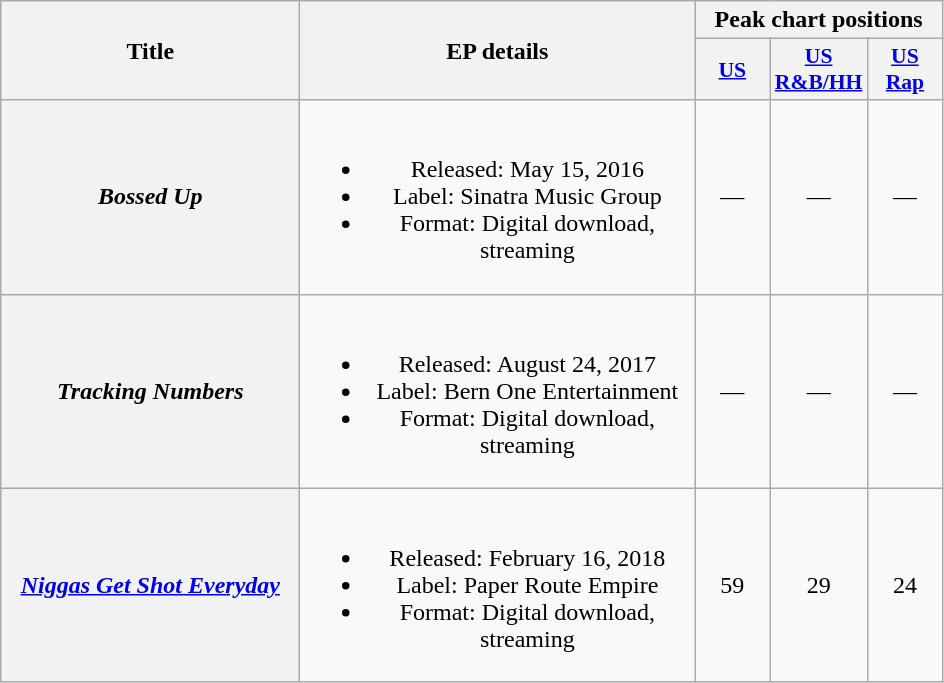<table class="wikitable plainrowheaders" style="text-align:center;">
<tr>
<th scope="col" rowspan="2" style="width:12em;">Title</th>
<th scope="col" rowspan="2" style="width:16em;">EP details</th>
<th scope="col" colspan="3">Peak chart positions</th>
</tr>
<tr>
<th style="width:3em; font-size:90%"><a href='#'>US</a><br></th>
<th style="width:3em; font-size:90%"><a href='#'>US R&B/HH</a><br></th>
<th style="width:3em; font-size:90%"><a href='#'>US Rap</a><br></th>
</tr>
<tr>
<th scope="row"><em>Bossed Up</em></th>
<td><br><ul><li>Released: May 15, 2016</li><li>Label: Sinatra Music Group</li><li>Format: Digital download, streaming</li></ul></td>
<td>—</td>
<td>—</td>
<td>—</td>
</tr>
<tr>
<th scope="row"><em>Tracking Numbers</em> </th>
<td><br><ul><li>Released: August 24, 2017</li><li>Label: Bern One Entertainment</li><li>Format: Digital download, streaming</li></ul></td>
<td>—</td>
<td>—</td>
<td>—</td>
</tr>
<tr>
<th scope="row"><em><a href='#'>Niggas Get Shot Everyday</a></em></th>
<td><br><ul><li>Released: February 16, 2018</li><li>Label: Paper Route Empire</li><li>Format: Digital download, streaming</li></ul></td>
<td>59</td>
<td>29</td>
<td>24</td>
</tr>
</table>
